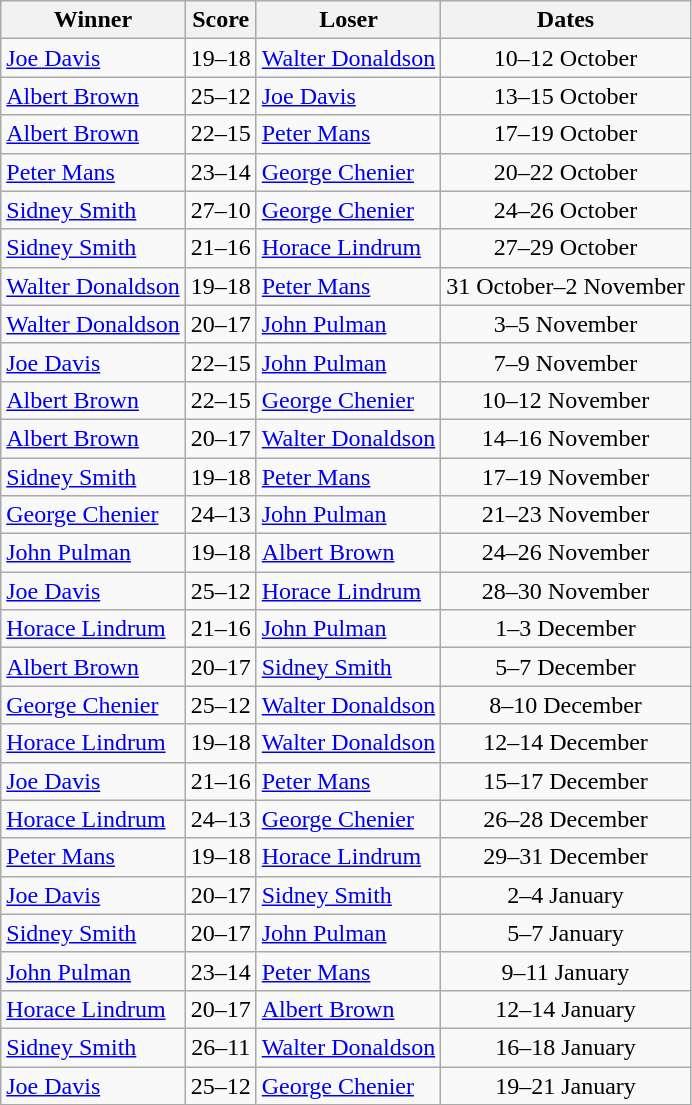<table class="wikitable" style="text-align:center">
<tr>
<th>Winner</th>
<th>Score</th>
<th>Loser</th>
<th>Dates</th>
</tr>
<tr>
<td align=left><a href='#'>Joe Davis</a></td>
<td>19–18</td>
<td align=left><a href='#'>Walter Donaldson</a></td>
<td>10–12 October</td>
</tr>
<tr>
<td align=left><a href='#'>Albert Brown</a></td>
<td>25–12</td>
<td align=left><a href='#'>Joe Davis</a></td>
<td>13–15 October</td>
</tr>
<tr>
<td align=left><a href='#'>Albert Brown</a></td>
<td>22–15</td>
<td align=left><a href='#'>Peter Mans</a></td>
<td>17–19 October</td>
</tr>
<tr>
<td align=left><a href='#'>Peter Mans</a></td>
<td>23–14</td>
<td align=left><a href='#'>George Chenier</a></td>
<td>20–22 October</td>
</tr>
<tr>
<td align=left><a href='#'>Sidney Smith</a></td>
<td>27–10</td>
<td align=left><a href='#'>George Chenier</a></td>
<td>24–26 October</td>
</tr>
<tr>
<td align=left><a href='#'>Sidney Smith</a></td>
<td>21–16</td>
<td align=left><a href='#'>Horace Lindrum</a></td>
<td>27–29 October</td>
</tr>
<tr>
<td align=left><a href='#'>Walter Donaldson</a></td>
<td>19–18</td>
<td align=left><a href='#'>Peter Mans</a></td>
<td>31 October–2 November</td>
</tr>
<tr>
<td align=left><a href='#'>Walter Donaldson</a></td>
<td>20–17</td>
<td align=left><a href='#'>John Pulman</a></td>
<td>3–5 November</td>
</tr>
<tr>
<td align=left><a href='#'>Joe Davis</a></td>
<td>22–15</td>
<td align=left><a href='#'>John Pulman</a></td>
<td>7–9 November</td>
</tr>
<tr>
<td align=left><a href='#'>Albert Brown</a></td>
<td>22–15</td>
<td align=left><a href='#'>George Chenier</a></td>
<td>10–12 November</td>
</tr>
<tr>
<td align=left><a href='#'>Albert Brown</a></td>
<td>20–17</td>
<td align=left><a href='#'>Walter Donaldson</a></td>
<td>14–16 November</td>
</tr>
<tr>
<td align=left><a href='#'>Sidney Smith</a></td>
<td>19–18</td>
<td align=left><a href='#'>Peter Mans</a></td>
<td>17–19 November</td>
</tr>
<tr>
<td align=left><a href='#'>George Chenier</a></td>
<td>24–13</td>
<td align=left><a href='#'>John Pulman</a></td>
<td>21–23 November</td>
</tr>
<tr>
<td align=left><a href='#'>John Pulman</a></td>
<td>19–18</td>
<td align=left><a href='#'>Albert Brown</a></td>
<td>24–26 November</td>
</tr>
<tr>
<td align=left><a href='#'>Joe Davis</a></td>
<td>25–12</td>
<td align=left><a href='#'>Horace Lindrum</a></td>
<td>28–30 November</td>
</tr>
<tr>
<td align=left><a href='#'>Horace Lindrum</a></td>
<td>21–16</td>
<td align=left><a href='#'>John Pulman</a></td>
<td>1–3 December</td>
</tr>
<tr>
<td align=left><a href='#'>Albert Brown</a></td>
<td>20–17</td>
<td align=left><a href='#'>Sidney Smith</a></td>
<td>5–7 December</td>
</tr>
<tr>
<td align=left><a href='#'>George Chenier</a></td>
<td>25–12</td>
<td align=left><a href='#'>Walter Donaldson</a></td>
<td>8–10 December</td>
</tr>
<tr>
<td align=left><a href='#'>Horace Lindrum</a></td>
<td>19–18</td>
<td align=left><a href='#'>Walter Donaldson</a></td>
<td>12–14 December</td>
</tr>
<tr>
<td align=left><a href='#'>Joe Davis</a></td>
<td>21–16</td>
<td align=left><a href='#'>Peter Mans</a></td>
<td>15–17 December</td>
</tr>
<tr>
<td align=left><a href='#'>Horace Lindrum</a></td>
<td>24–13</td>
<td align=left><a href='#'>George Chenier</a></td>
<td>26–28 December</td>
</tr>
<tr>
<td align=left><a href='#'>Peter Mans</a></td>
<td>19–18</td>
<td align=left><a href='#'>Horace Lindrum</a></td>
<td>29–31 December</td>
</tr>
<tr>
<td align=left><a href='#'>Joe Davis</a></td>
<td>20–17</td>
<td align=left><a href='#'>Sidney Smith</a></td>
<td>2–4 January</td>
</tr>
<tr>
<td align=left><a href='#'>Sidney Smith</a></td>
<td>20–17</td>
<td align=left><a href='#'>John Pulman</a></td>
<td>5–7 January</td>
</tr>
<tr>
<td align=left><a href='#'>John Pulman</a></td>
<td>23–14</td>
<td align=left><a href='#'>Peter Mans</a></td>
<td>9–11 January</td>
</tr>
<tr>
<td align=left><a href='#'>Horace Lindrum</a></td>
<td>20–17</td>
<td align=left><a href='#'>Albert Brown</a></td>
<td>12–14 January</td>
</tr>
<tr>
<td align=left><a href='#'>Sidney Smith</a></td>
<td>26–11</td>
<td align=left><a href='#'>Walter Donaldson</a></td>
<td>16–18 January</td>
</tr>
<tr>
<td align=left><a href='#'>Joe Davis</a></td>
<td>25–12</td>
<td align=left><a href='#'>George Chenier</a></td>
<td>19–21 January</td>
</tr>
</table>
